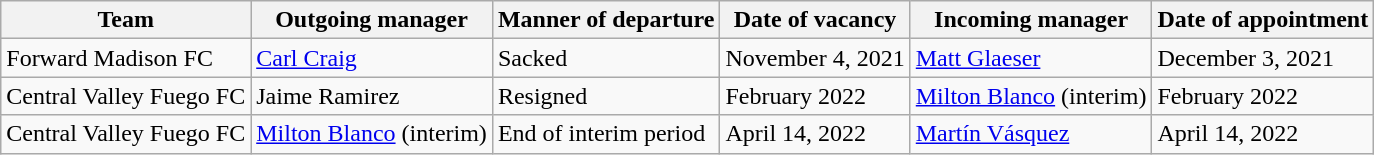<table class="wikitable sortable">
<tr>
<th>Team</th>
<th>Outgoing manager</th>
<th>Manner of departure</th>
<th>Date of vacancy</th>
<th>Incoming manager</th>
<th>Date of appointment</th>
</tr>
<tr>
<td>Forward Madison FC</td>
<td> <a href='#'>Carl Craig</a></td>
<td>Sacked</td>
<td>November 4, 2021</td>
<td> <a href='#'>Matt Glaeser</a></td>
<td>December 3, 2021</td>
</tr>
<tr>
<td>Central Valley Fuego FC</td>
<td> Jaime Ramirez</td>
<td>Resigned</td>
<td>February 2022</td>
<td> <a href='#'>Milton Blanco</a> (interim)</td>
<td>February 2022</td>
</tr>
<tr>
<td>Central Valley Fuego FC</td>
<td> <a href='#'>Milton Blanco</a> (interim)</td>
<td>End of interim period</td>
<td>April 14, 2022</td>
<td> <a href='#'>Martín Vásquez</a></td>
<td>April 14, 2022</td>
</tr>
</table>
